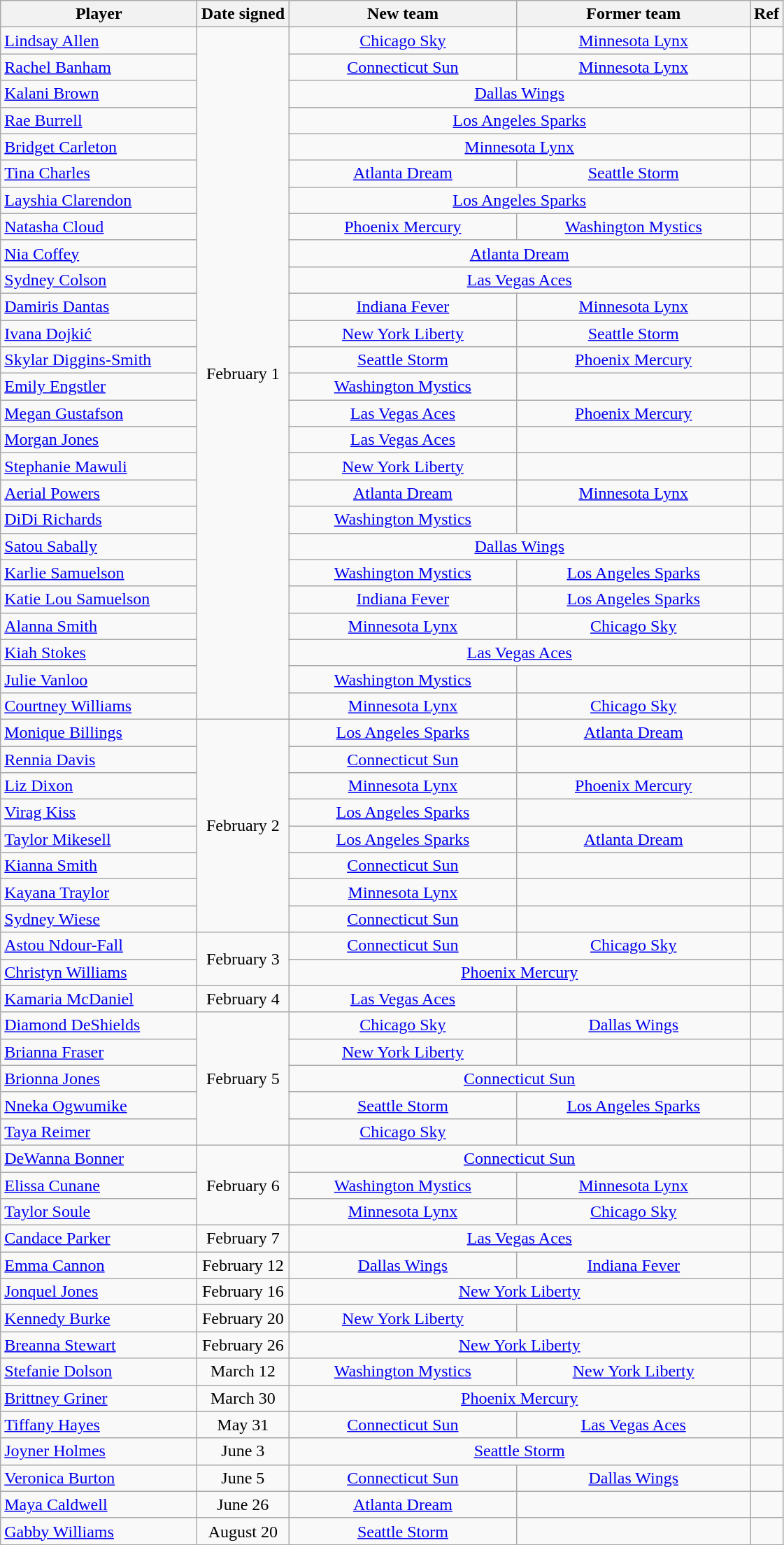<table class="wikitable sortable" style="text-align:center">
<tr>
<th style="width:180px">Player</th>
<th style="width:80px">Date signed</th>
<th style="width:210px">New team</th>
<th style="width:215px">Former team</th>
<th class="unsortable">Ref</th>
</tr>
<tr>
<td align="left"> <a href='#'>Lindsay Allen</a></td>
<td rowspan=26>February 1</td>
<td><a href='#'>Chicago Sky</a></td>
<td><a href='#'>Minnesota Lynx</a></td>
<td></td>
</tr>
<tr>
<td align="left"> <a href='#'>Rachel Banham</a></td>
<td><a href='#'>Connecticut Sun</a></td>
<td><a href='#'>Minnesota Lynx</a></td>
<td></td>
</tr>
<tr>
<td align="left"> <a href='#'>Kalani Brown</a></td>
<td colspan=2><a href='#'>Dallas Wings</a></td>
<td></td>
</tr>
<tr>
<td align="left"> <a href='#'>Rae Burrell</a></td>
<td colspan=2><a href='#'>Los Angeles Sparks</a></td>
<td></td>
</tr>
<tr>
<td align="left"> <a href='#'>Bridget Carleton</a></td>
<td colspan=2><a href='#'>Minnesota Lynx</a></td>
<td></td>
</tr>
<tr>
<td align="left"> <a href='#'>Tina Charles</a></td>
<td><a href='#'>Atlanta Dream</a></td>
<td><a href='#'>Seattle Storm</a></td>
<td></td>
</tr>
<tr>
<td align="left"> <a href='#'>Layshia Clarendon</a></td>
<td colspan=2><a href='#'>Los Angeles Sparks</a></td>
<td></td>
</tr>
<tr>
<td align="left"> <a href='#'>Natasha Cloud</a></td>
<td><a href='#'>Phoenix Mercury</a></td>
<td><a href='#'>Washington Mystics</a></td>
<td></td>
</tr>
<tr>
<td align="left"> <a href='#'>Nia Coffey</a></td>
<td colspan=2><a href='#'>Atlanta Dream</a></td>
<td></td>
</tr>
<tr>
<td align="left"> <a href='#'>Sydney Colson</a></td>
<td colspan=2><a href='#'>Las Vegas Aces</a></td>
<td></td>
</tr>
<tr>
<td align="left"> <a href='#'>Damiris Dantas</a></td>
<td><a href='#'>Indiana Fever</a></td>
<td><a href='#'>Minnesota Lynx</a></td>
<td></td>
</tr>
<tr>
<td align="left"> <a href='#'>Ivana Dojkić</a></td>
<td><a href='#'>New York Liberty</a></td>
<td><a href='#'>Seattle Storm</a></td>
<td></td>
</tr>
<tr>
<td align="left"> <a href='#'>Skylar Diggins-Smith</a></td>
<td><a href='#'>Seattle Storm</a></td>
<td><a href='#'>Phoenix Mercury</a></td>
<td></td>
</tr>
<tr>
<td align="left"> <a href='#'>Emily Engstler</a></td>
<td><a href='#'>Washington Mystics</a></td>
<td></td>
<td></td>
</tr>
<tr>
<td align="left"> <a href='#'>Megan Gustafson</a></td>
<td><a href='#'>Las Vegas Aces</a></td>
<td><a href='#'>Phoenix Mercury</a></td>
<td></td>
</tr>
<tr>
<td align="left"> <a href='#'>Morgan Jones</a></td>
<td><a href='#'>Las Vegas Aces</a></td>
<td></td>
<td></td>
</tr>
<tr>
<td align="left"> <a href='#'>Stephanie Mawuli</a></td>
<td><a href='#'>New York Liberty</a></td>
<td></td>
<td></td>
</tr>
<tr>
<td align="left"> <a href='#'>Aerial Powers</a></td>
<td><a href='#'>Atlanta Dream</a></td>
<td><a href='#'>Minnesota Lynx</a></td>
<td></td>
</tr>
<tr>
<td align="left"> <a href='#'>DiDi Richards</a></td>
<td><a href='#'>Washington Mystics</a></td>
<td></td>
<td></td>
</tr>
<tr>
<td align="left"> <a href='#'>Satou Sabally</a></td>
<td colspan=2><a href='#'>Dallas Wings</a></td>
<td></td>
</tr>
<tr>
<td align="left"> <a href='#'>Karlie Samuelson</a></td>
<td><a href='#'>Washington Mystics</a></td>
<td><a href='#'>Los Angeles Sparks</a></td>
<td></td>
</tr>
<tr>
<td align="left"> <a href='#'>Katie Lou Samuelson</a></td>
<td><a href='#'>Indiana Fever</a></td>
<td><a href='#'>Los Angeles Sparks</a></td>
<td></td>
</tr>
<tr>
<td align="left"> <a href='#'>Alanna Smith</a></td>
<td><a href='#'>Minnesota Lynx</a></td>
<td><a href='#'>Chicago Sky</a></td>
<td></td>
</tr>
<tr>
<td align="left"> <a href='#'>Kiah Stokes</a></td>
<td colspan=2><a href='#'>Las Vegas Aces</a></td>
<td></td>
</tr>
<tr>
<td align="left"> <a href='#'>Julie Vanloo</a></td>
<td><a href='#'>Washington Mystics</a></td>
<td></td>
<td></td>
</tr>
<tr>
<td align="left"> <a href='#'>Courtney Williams</a></td>
<td><a href='#'>Minnesota Lynx</a></td>
<td><a href='#'>Chicago Sky</a></td>
<td></td>
</tr>
<tr>
<td align="left"> <a href='#'>Monique Billings</a></td>
<td rowspan=8>February 2</td>
<td><a href='#'>Los Angeles Sparks</a></td>
<td><a href='#'>Atlanta Dream</a></td>
<td></td>
</tr>
<tr>
<td align="left"> <a href='#'>Rennia Davis</a></td>
<td><a href='#'>Connecticut Sun</a></td>
<td></td>
<td></td>
</tr>
<tr>
<td align="left"> <a href='#'>Liz Dixon</a></td>
<td><a href='#'>Minnesota Lynx</a></td>
<td><a href='#'>Phoenix Mercury</a></td>
<td></td>
</tr>
<tr>
<td align="left"> <a href='#'>Virag Kiss</a></td>
<td><a href='#'>Los Angeles Sparks</a></td>
<td></td>
<td></td>
</tr>
<tr>
<td align="left"> <a href='#'>Taylor Mikesell</a></td>
<td><a href='#'>Los Angeles Sparks</a></td>
<td><a href='#'>Atlanta Dream</a></td>
<td></td>
</tr>
<tr>
<td align="left"> <a href='#'>Kianna Smith</a></td>
<td><a href='#'>Connecticut Sun</a></td>
<td></td>
<td></td>
</tr>
<tr>
<td align="left"> <a href='#'>Kayana Traylor</a></td>
<td oolspan=2><a href='#'>Minnesota Lynx</a></td>
<td></td>
<td></td>
</tr>
<tr>
<td align="left"> <a href='#'>Sydney Wiese</a></td>
<td><a href='#'>Connecticut Sun</a></td>
<td></td>
<td></td>
</tr>
<tr>
<td align="left"> <a href='#'>Astou Ndour-Fall</a></td>
<td rowspan=2>February 3</td>
<td><a href='#'>Connecticut Sun</a></td>
<td><a href='#'>Chicago Sky</a></td>
<td></td>
</tr>
<tr>
<td align="left"> <a href='#'>Christyn Williams</a></td>
<td colspan=2><a href='#'>Phoenix Mercury</a></td>
<td></td>
</tr>
<tr>
<td align="left"> <a href='#'>Kamaria McDaniel</a></td>
<td>February 4</td>
<td><a href='#'>Las Vegas Aces</a></td>
<td></td>
<td></td>
</tr>
<tr>
<td align="left"> <a href='#'>Diamond DeShields</a></td>
<td rowspan="5">February 5</td>
<td><a href='#'>Chicago Sky</a></td>
<td><a href='#'>Dallas Wings</a></td>
<td></td>
</tr>
<tr>
<td align="left"> <a href='#'>Brianna Fraser</a></td>
<td><a href='#'>New York Liberty</a></td>
<td></td>
<td></td>
</tr>
<tr>
<td align="left"> <a href='#'>Brionna Jones</a></td>
<td colspan=2><a href='#'>Connecticut Sun</a></td>
<td></td>
</tr>
<tr>
<td align="left"> <a href='#'>Nneka Ogwumike</a></td>
<td><a href='#'>Seattle Storm</a></td>
<td><a href='#'>Los Angeles Sparks</a></td>
<td></td>
</tr>
<tr>
<td align="left"> <a href='#'>Taya Reimer</a></td>
<td><a href='#'>Chicago Sky</a></td>
<td></td>
<td></td>
</tr>
<tr>
<td align="left"> <a href='#'>DeWanna Bonner</a></td>
<td rowspan="3">February 6</td>
<td colspan="2"><a href='#'>Connecticut Sun</a></td>
<td></td>
</tr>
<tr>
<td align="left"> <a href='#'>Elissa Cunane</a></td>
<td><a href='#'>Washington Mystics</a></td>
<td><a href='#'>Minnesota Lynx</a></td>
<td></td>
</tr>
<tr>
<td align="left"> <a href='#'>Taylor Soule</a></td>
<td><a href='#'>Minnesota Lynx</a></td>
<td><a href='#'>Chicago Sky</a></td>
<td></td>
</tr>
<tr>
<td align="left"> <a href='#'>Candace Parker</a></td>
<td>February 7</td>
<td colspan="2"><a href='#'>Las Vegas Aces</a></td>
<td></td>
</tr>
<tr>
<td align="left"> <a href='#'>Emma Cannon</a></td>
<td>February 12</td>
<td><a href='#'>Dallas Wings</a></td>
<td><a href='#'>Indiana Fever</a></td>
<td></td>
</tr>
<tr>
<td align="left"> <a href='#'>Jonquel Jones</a></td>
<td>February 16</td>
<td colspan=2><a href='#'>New York Liberty</a></td>
<td></td>
</tr>
<tr>
<td align="left"> <a href='#'>Kennedy Burke</a></td>
<td>February 20</td>
<td><a href='#'>New York Liberty</a></td>
<td></td>
<td></td>
</tr>
<tr>
<td align="left"> <a href='#'>Breanna Stewart</a></td>
<td>February 26</td>
<td colspan=2><a href='#'>New York Liberty</a></td>
<td></td>
</tr>
<tr>
<td align="left"> <a href='#'>Stefanie Dolson</a></td>
<td>March 12</td>
<td><a href='#'>Washington Mystics</a></td>
<td><a href='#'>New York Liberty</a></td>
<td></td>
</tr>
<tr>
<td align="left"> <a href='#'>Brittney Griner</a></td>
<td>March 30</td>
<td colspan=2><a href='#'>Phoenix Mercury</a></td>
<td></td>
</tr>
<tr>
<td align="left"> <a href='#'>Tiffany Hayes</a></td>
<td>May 31</td>
<td><a href='#'>Connecticut Sun</a></td>
<td><a href='#'>Las Vegas Aces</a></td>
<td></td>
</tr>
<tr>
<td align="left"> <a href='#'>Joyner Holmes</a></td>
<td>June 3</td>
<td colspan=2><a href='#'>Seattle Storm</a></td>
<td></td>
</tr>
<tr>
<td align="left"> <a href='#'>Veronica Burton</a></td>
<td>June 5</td>
<td><a href='#'>Connecticut Sun</a></td>
<td><a href='#'>Dallas Wings</a></td>
<td></td>
</tr>
<tr>
<td align="left"> <a href='#'>Maya Caldwell</a></td>
<td>June 26</td>
<td><a href='#'>Atlanta Dream</a></td>
<td></td>
<td></td>
</tr>
<tr>
<td align="left"> <a href='#'>Gabby Williams</a></td>
<td>August 20</td>
<td><a href='#'>Seattle Storm</a></td>
<td></td>
<td></td>
</tr>
</table>
